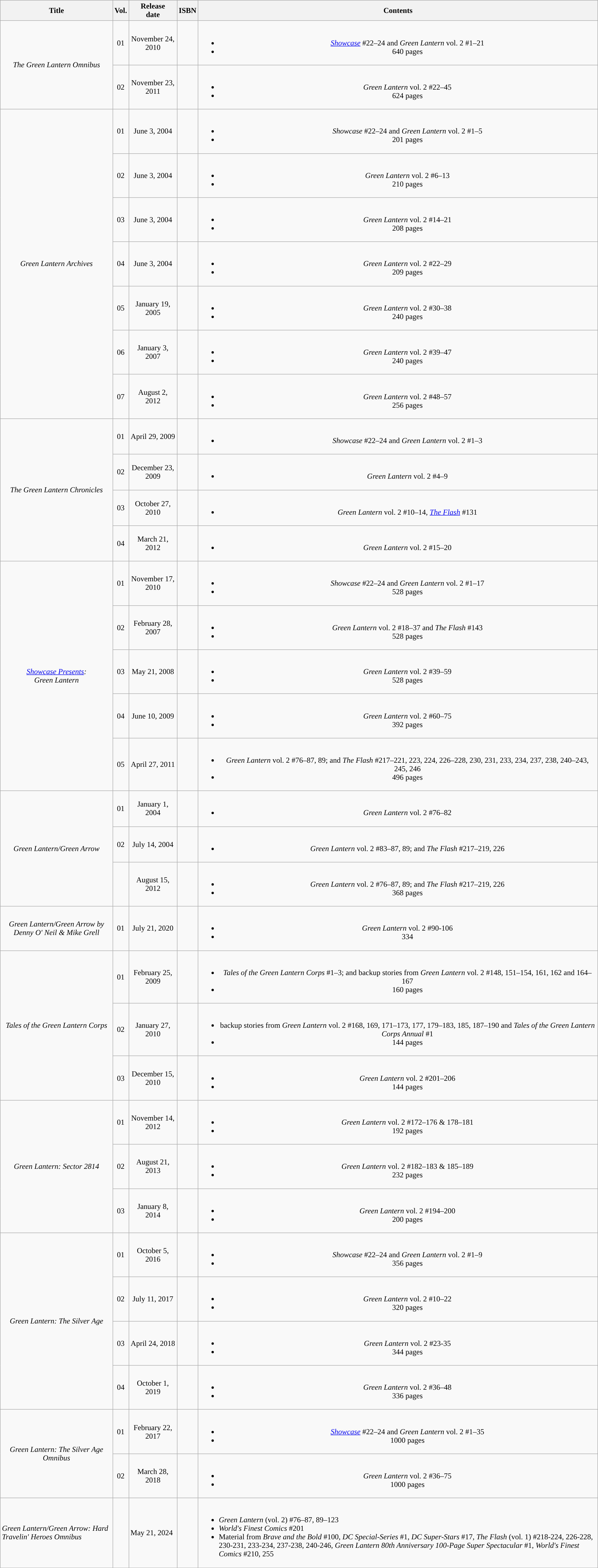<table class="wikitable" style="width:100%;">
<tr style="text-align: center;">
<th>Title</th>
<th>Vol.</th>
<th>Release<br>date</th>
<th>ISBN</th>
<th>Contents</th>
</tr>
<tr style="text-align: center;">
<td rowspan=2><em>The Green Lantern Omnibus</em></td>
<td>01</td>
<td>November 24, 2010</td>
<td></td>
<td><br><ul><li><em><a href='#'>Showcase</a></em> #22–24 and <em>Green Lantern</em> vol. 2 #1–21</li><li>640 pages</li></ul></td>
</tr>
<tr style="text-align: center;">
<td>02</td>
<td>November 23, 2011</td>
<td></td>
<td><br><ul><li><em>Green Lantern</em> vol. 2 #22–45</li><li>624 pages</li></ul></td>
</tr>
<tr style="text-align: center;">
<td rowspan=7><em>Green Lantern Archives</em></td>
<td>01</td>
<td>June 3, 2004</td>
<td></td>
<td><br><ul><li><em>Showcase</em> #22–24 and <em>Green Lantern</em> vol. 2 #1–5</li><li>201 pages</li></ul></td>
</tr>
<tr style="text-align: center;">
<td>02</td>
<td>June 3, 2004</td>
<td></td>
<td><br><ul><li><em>Green Lantern</em> vol. 2 #6–13</li><li>210 pages</li></ul></td>
</tr>
<tr style="text-align: center;">
<td>03</td>
<td>June 3, 2004</td>
<td></td>
<td><br><ul><li><em>Green Lantern</em> vol. 2 #14–21</li><li>208 pages</li></ul></td>
</tr>
<tr style="text-align: center;">
<td>04</td>
<td>June 3, 2004</td>
<td></td>
<td><br><ul><li><em>Green Lantern</em> vol. 2 #22–29</li><li>209 pages</li></ul></td>
</tr>
<tr style="text-align: center;">
<td>05</td>
<td>January 19, 2005</td>
<td></td>
<td><br><ul><li><em>Green Lantern</em> vol. 2 #30–38</li><li>240 pages</li></ul></td>
</tr>
<tr style="text-align: center;">
<td>06</td>
<td>January 3, 2007</td>
<td></td>
<td><br><ul><li><em>Green Lantern</em> vol. 2 #39–47</li><li>240 pages</li></ul></td>
</tr>
<tr style="text-align: center;">
<td>07</td>
<td>August 2, 2012</td>
<td></td>
<td><br><ul><li><em>Green Lantern</em> vol. 2 #48–57</li><li>256 pages</li></ul></td>
</tr>
<tr style="text-align: center;">
<td rowspan=4><em>The Green Lantern Chronicles</em></td>
<td>01</td>
<td>April 29, 2009</td>
<td></td>
<td><br><ul><li><em>Showcase</em> #22–24 and <em>Green Lantern</em> vol. 2 #1–3</li></ul></td>
</tr>
<tr style="text-align: center;">
<td>02</td>
<td>December 23, 2009</td>
<td></td>
<td><br><ul><li><em>Green Lantern</em> vol. 2 #4–9</li></ul></td>
</tr>
<tr style="text-align: center;">
<td>03</td>
<td>October 27, 2010</td>
<td></td>
<td><br><ul><li><em>Green Lantern</em> vol. 2 #10–14, <em><a href='#'>The Flash</a></em> #131</li></ul></td>
</tr>
<tr style="text-align: center;">
<td>04</td>
<td>March 21, 2012</td>
<td></td>
<td><br><ul><li><em>Green Lantern</em> vol. 2 #15–20</li></ul></td>
</tr>
<tr style="text-align: center;">
<td rowspan=5><em><a href='#'>Showcase Presents</a>:<br>Green Lantern</em></td>
<td>01</td>
<td>November 17, 2010</td>
<td></td>
<td><br><ul><li><em>Showcase</em> #22–24 and <em>Green Lantern</em> vol. 2 #1–17</li><li>528 pages</li></ul></td>
</tr>
<tr style="text-align: center;">
<td>02</td>
<td>February 28, 2007</td>
<td></td>
<td><br><ul><li><em>Green Lantern</em> vol. 2 #18–37 and <em>The Flash</em> #143</li><li>528 pages</li></ul></td>
</tr>
<tr style="text-align: center;">
<td>03</td>
<td>May 21, 2008</td>
<td></td>
<td><br><ul><li><em>Green Lantern</em> vol. 2 #39–59</li><li>528 pages</li></ul></td>
</tr>
<tr style="text-align: center;">
<td>04</td>
<td>June 10, 2009</td>
<td></td>
<td><br><ul><li><em>Green Lantern</em> vol. 2 #60–75</li><li>392 pages</li></ul></td>
</tr>
<tr style="text-align: center;">
<td>05</td>
<td>April 27, 2011</td>
<td></td>
<td><br><ul><li><em>Green Lantern</em> vol. 2 #76–87, 89; and <em>The Flash</em> #217–221, 223, 224, 226–228, 230, 231, 233, 234, 237, 238, 240–243, 245, 246</li><li>496 pages</li></ul></td>
</tr>
<tr style="text-align: center;">
<td rowspan=3><em>Green Lantern/Green Arrow</em></td>
<td>01</td>
<td>January 1, 2004</td>
<td></td>
<td><br><ul><li><em>Green Lantern</em> vol. 2 #76–82</li></ul></td>
</tr>
<tr style="text-align: center;">
<td>02</td>
<td>July 14, 2004</td>
<td></td>
<td><br><ul><li><em>Green Lantern</em> vol. 2 #83–87, 89; and <em>The Flash</em> #217–219, 226</li></ul></td>
</tr>
<tr style="text-align: center;">
<td></td>
<td>August 15, 2012</td>
<td></td>
<td><br><ul><li><em>Green Lantern</em> vol. 2 #76–87, 89; and <em>The Flash</em> #217–219, 226</li><li>368 pages</li></ul></td>
</tr>
<tr style="text-align: center;">
<td><em>Green Lantern/Green Arrow by Denny O' Neil & Mike Grell</em></td>
<td>01</td>
<td>July 21, 2020</td>
<td></td>
<td><br><ul><li><em>Green Lantern</em> vol. 2 #90-106</li><li>334</li></ul></td>
</tr>
<tr style="text-align: center;">
<td rowspan=3><em>Tales of the Green Lantern Corps</em></td>
<td>01</td>
<td>February 25, 2009</td>
<td></td>
<td><br><ul><li><em>Tales of the Green Lantern Corps</em> #1–3; and backup stories from <em>Green Lantern</em> vol. 2 #148, 151–154, 161, 162 and 164–167</li><li>160 pages</li></ul></td>
</tr>
<tr style="text-align: center;">
<td>02</td>
<td>January 27, 2010</td>
<td></td>
<td><br><ul><li>backup stories from <em>Green Lantern</em> vol. 2 #168, 169, 171–173, 177, 179–183, 185, 187–190 and <em>Tales of the Green Lantern Corps Annual</em> #1</li><li>144 pages</li></ul></td>
</tr>
<tr style="text-align: center;">
<td>03</td>
<td>December 15, 2010</td>
<td></td>
<td><br><ul><li><em>Green Lantern</em> vol. 2 #201–206</li><li>144 pages</li></ul></td>
</tr>
<tr style="text-align: center;">
<td rowspan=3><em>Green Lantern: Sector 2814</em></td>
<td>01</td>
<td>November 14, 2012</td>
<td></td>
<td><br><ul><li><em>Green Lantern</em> vol. 2 #172–176 & 178–181</li><li>192 pages</li></ul></td>
</tr>
<tr style="text-align: center;">
<td>02</td>
<td>August 21, 2013</td>
<td></td>
<td><br><ul><li><em>Green Lantern</em> vol. 2 #182–183 & 185–189</li><li>232 pages</li></ul></td>
</tr>
<tr style="text-align: center;">
<td>03</td>
<td>January 8, 2014</td>
<td></td>
<td><br><ul><li><em>Green Lantern</em> vol. 2 #194–200</li><li>200 pages</li></ul></td>
</tr>
<tr style="text-align: center;">
<td rowspan=4><em>Green Lantern: The Silver Age</em></td>
<td>01</td>
<td>October 5, 2016</td>
<td></td>
<td><br><ul><li><em>Showcase</em> #22–24 and <em>Green Lantern</em> vol. 2 #1–9</li><li>356 pages</li></ul></td>
</tr>
<tr style="text-align: center;">
<td>02</td>
<td>July 11, 2017</td>
<td></td>
<td><br><ul><li><em>Green Lantern</em> vol. 2 #10–22</li><li>320 pages</li></ul></td>
</tr>
<tr style="text-align: center;">
<td>03</td>
<td>April 24, 2018</td>
<td></td>
<td><br><ul><li><em>Green Lantern</em> vol. 2 #23-35</li><li>344 pages</li></ul></td>
</tr>
<tr style="text-align: center;">
<td>04</td>
<td>October 1, 2019</td>
<td></td>
<td><br><ul><li><em>Green Lantern</em> vol. 2 #36–48</li><li>336 pages</li></ul></td>
</tr>
<tr style="text-align: center;">
<td rowspan=2><em>Green Lantern: The Silver Age Omnibus</em></td>
<td>01</td>
<td>February 22, 2017</td>
<td></td>
<td><br><ul><li><em><a href='#'>Showcase</a></em> #22–24 and <em>Green Lantern</em> vol. 2 #1–35</li><li>1000 pages</li></ul></td>
</tr>
<tr style="text-align: center;">
<td>02</td>
<td>March 28, 2018</td>
<td></td>
<td><br><ul><li><em>Green Lantern</em> vol. 2 #36–75</li><li>1000 pages</li></ul></td>
</tr>
<tr>
<td><em>Green Lantern/Green Arrow: Hard Travelin' Heroes</em> <em>Omnibus</em></td>
<td></td>
<td>May 21, 2024</td>
<td></td>
<td><br><ul><li><em>Green Lantern</em> (vol. 2) #76–87, 89–123</li><li><em>World's Finest Comics</em> #201</li><li>Material from <em>Brave and the Bold</em> #100, <em>DC Special-Series</em> #1, <em>DC Super-Stars</em> #17, <em>The Flash</em> (vol. 1) #218-224, 226-228, 230-231, 233-234, 237-238, 240-246, <em>Green Lantern 80th Anniversary 100-Page Super Spectacular</em> #1, <em>World's Finest Comics</em> #210, 255</li></ul></td>
</tr>
</table>
